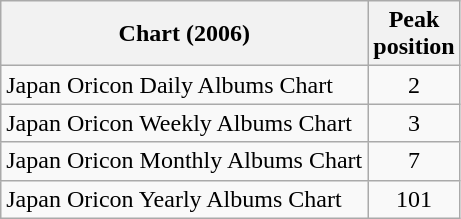<table class="wikitable sortable">
<tr>
<th>Chart (2006)</th>
<th>Peak<br>position</th>
</tr>
<tr>
<td>Japan Oricon Daily Albums Chart</td>
<td align="center">2</td>
</tr>
<tr>
<td>Japan Oricon Weekly Albums Chart</td>
<td align="center">3</td>
</tr>
<tr>
<td>Japan Oricon Monthly Albums Chart</td>
<td align="center">7</td>
</tr>
<tr>
<td>Japan Oricon Yearly Albums Chart</td>
<td align="center">101</td>
</tr>
</table>
